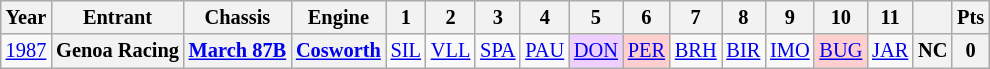<table class="wikitable" style="text-align:center; font-size:85%">
<tr>
<th>Year</th>
<th>Entrant</th>
<th>Chassis</th>
<th>Engine</th>
<th>1</th>
<th>2</th>
<th>3</th>
<th>4</th>
<th>5</th>
<th>6</th>
<th>7</th>
<th>8</th>
<th>9</th>
<th>10</th>
<th>11</th>
<th></th>
<th>Pts</th>
</tr>
<tr>
<td><a href='#'>1987</a></td>
<th nowrap>Genoa Racing</th>
<th nowrap><a href='#'>March 87B</a></th>
<th nowrap><a href='#'>Cosworth</a></th>
<td><a href='#'>SIL</a></td>
<td><a href='#'>VLL</a></td>
<td><a href='#'>SPA</a></td>
<td><a href='#'>PAU</a></td>
<td style="background:#EFCFFF;"><a href='#'>DON</a><br></td>
<td style="background:#FFCFCF;"><a href='#'>PER</a><br></td>
<td><a href='#'>BRH</a></td>
<td><a href='#'>BIR</a></td>
<td><a href='#'>IMO</a></td>
<td style="background:#FFCFCF;"><a href='#'>BUG</a><br></td>
<td><a href='#'>JAR</a></td>
<th>NC</th>
<th>0</th>
</tr>
</table>
